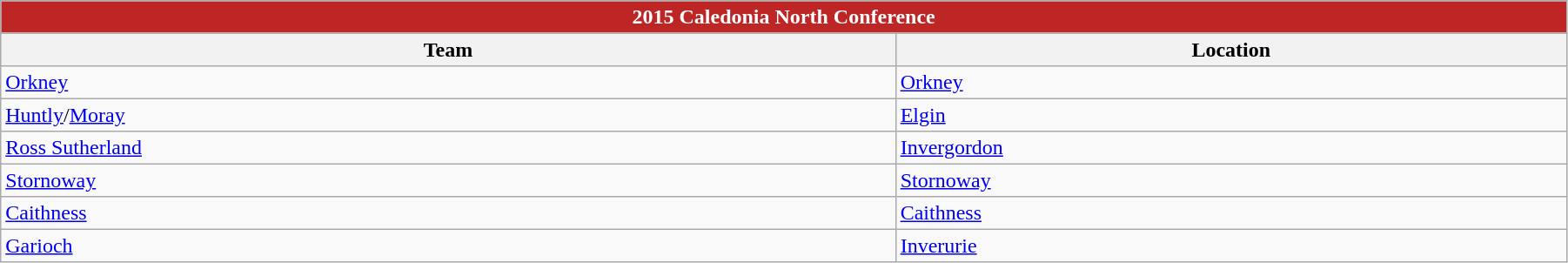<table class="wikitable sortable" style="text-align:left; line-height:110%; font-size:100%; width:95%;">
<tr>
<td colspan=4 align=center style="background-color:#BE2625;color:#ffffff"><strong>2015 Caledonia North Conference</strong></td>
</tr>
<tr>
<th width="40%">Team</th>
<th width="30%">Location</th>
</tr>
<tr>
<td><a href='#'>Orkney</a></td>
<td><a href='#'>Orkney</a></td>
</tr>
<tr>
<td><a href='#'>Huntly</a>/<a href='#'>Moray</a></td>
<td><a href='#'>Elgin</a></td>
</tr>
<tr>
<td><a href='#'>Ross Sutherland</a></td>
<td><a href='#'>Invergordon</a></td>
</tr>
<tr>
<td><a href='#'>Stornoway</a></td>
<td><a href='#'>Stornoway</a></td>
</tr>
<tr>
<td><a href='#'>Caithness</a></td>
<td><a href='#'>Caithness</a></td>
</tr>
<tr>
<td><a href='#'>Garioch</a></td>
<td><a href='#'>Inverurie</a></td>
</tr>
</table>
